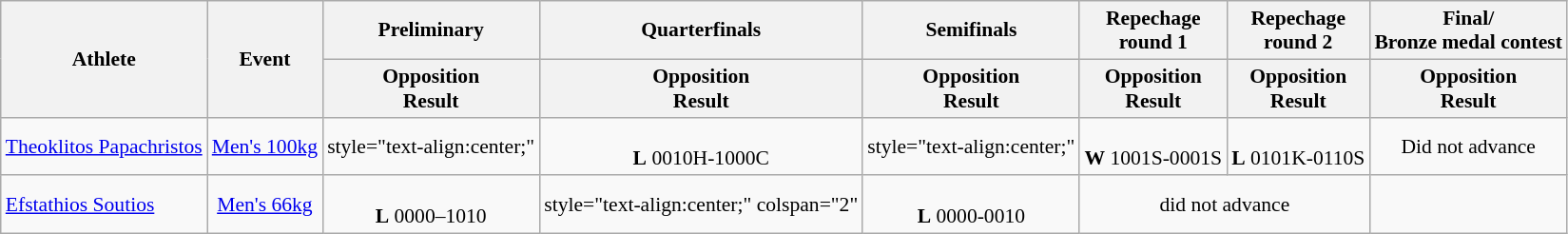<table class=wikitable style="font-size:90%">
<tr>
<th rowspan="2">Athlete</th>
<th rowspan="2">Event</th>
<th>Preliminary</th>
<th>Quarterfinals</th>
<th>Semifinals</th>
<th>Repechage <br>round 1</th>
<th>Repechage <br>round 2</th>
<th>Final/<br>Bronze medal contest</th>
</tr>
<tr>
<th>Opposition<br>Result</th>
<th>Opposition<br>Result</th>
<th>Opposition<br>Result</th>
<th>Opposition<br>Result</th>
<th>Opposition<br>Result</th>
<th>Opposition<br>Result</th>
</tr>
<tr>
<td><a href='#'>Theoklitos Papachristos</a></td>
<td style="text-align:center;"><a href='#'>Men's 100kg</a></td>
<td>style="text-align:center;" </td>
<td style="text-align:center;"><br> <strong>L</strong> 0010H-1000C</td>
<td>style="text-align:center;" </td>
<td style="text-align:center;"><br> <strong>W</strong> 1001S-0001S</td>
<td style="text-align:center;"><br> <strong>L</strong> 0101K-0110S</td>
<td style="text-align:center;">Did not advance</td>
</tr>
<tr>
<td><a href='#'>Efstathios Soutios</a></td>
<td style="text-align:center;"><a href='#'>Men's 66kg</a></td>
<td style="text-align:center;"><br> <strong>L</strong> 0000–1010</td>
<td>style="text-align:center;" colspan="2" </td>
<td style="text-align:center;"><br> <strong>L</strong> 0000-0010</td>
<td style="text-align:center;" colspan="2">did not advance</td>
</tr>
</table>
